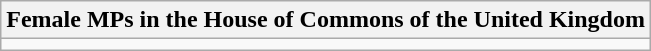<table class="wikitable">
<tr>
<th>Female MPs in the House of Commons of the United Kingdom</th>
</tr>
<tr>
<td></td>
</tr>
</table>
